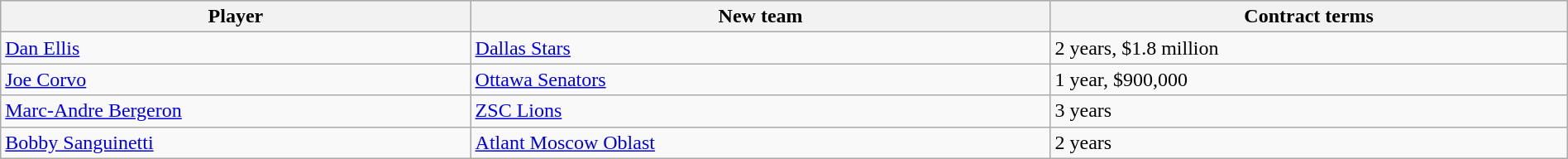<table class="wikitable" style="width:100%;">
<tr style="text-align:center; background:#ddd;">
<th style="width:30%;">Player</th>
<th style="width:37%;">New team</th>
<th style="width:33%;">Contract terms</th>
</tr>
<tr>
<td><a href='#'>Dan Ellis</a></td>
<td><a href='#'>Dallas Stars</a></td>
<td>2 years, $1.8 million</td>
</tr>
<tr>
<td><a href='#'>Joe Corvo</a></td>
<td><a href='#'>Ottawa Senators</a></td>
<td>1 year, $900,000</td>
</tr>
<tr>
<td><a href='#'>Marc-Andre Bergeron</a></td>
<td><a href='#'>ZSC Lions</a></td>
<td>3 years</td>
</tr>
<tr>
<td><a href='#'>Bobby Sanguinetti</a></td>
<td><a href='#'>Atlant Moscow Oblast</a></td>
<td>2 years</td>
</tr>
</table>
